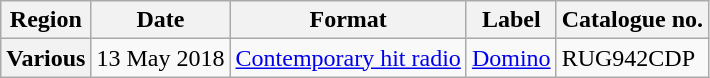<table class="wikitable plainrowheaders">
<tr>
<th>Region</th>
<th>Date</th>
<th>Format</th>
<th>Label</th>
<th>Catalogue no.</th>
</tr>
<tr>
<th scope="row">Various</th>
<td>13 May 2018</td>
<td><a href='#'>Contemporary hit radio</a></td>
<td><a href='#'>Domino</a></td>
<td>RUG942CDP</td>
</tr>
</table>
